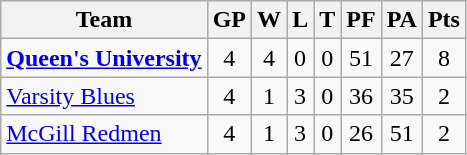<table class="wikitable">
<tr>
<th>Team</th>
<th>GP</th>
<th>W</th>
<th>L</th>
<th>T</th>
<th>PF</th>
<th>PA</th>
<th>Pts</th>
</tr>
<tr align="center">
<td align="left"><strong><a href='#'>Queen's University</a></strong></td>
<td>4</td>
<td>4</td>
<td>0</td>
<td>0</td>
<td>51</td>
<td>27</td>
<td>8</td>
</tr>
<tr align="center">
<td align="left"><a href='#'>Varsity Blues</a></td>
<td>4</td>
<td>1</td>
<td>3</td>
<td>0</td>
<td>36</td>
<td>35</td>
<td>2</td>
</tr>
<tr align="center">
<td align="left"><a href='#'>McGill Redmen</a></td>
<td>4</td>
<td>1</td>
<td>3</td>
<td>0</td>
<td>26</td>
<td>51</td>
<td>2</td>
</tr>
</table>
